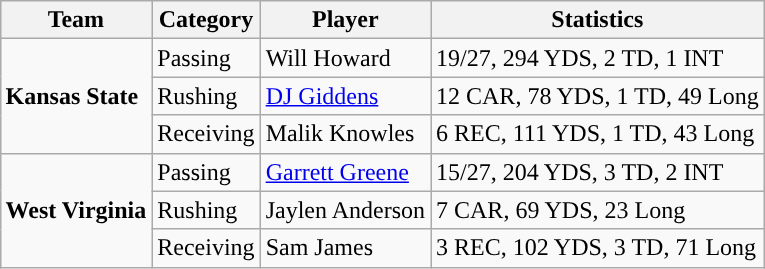<table class="wikitable" style="float: right;">
<tr>
<th>Team</th>
<th>Category</th>
<th>Player</th>
<th>Statistics</th>
</tr>
<tr>
<td rowspan=3><strong>Kansas State</strong></td>
<td>Passing</td>
<td>Will Howard</td>
<td>19/27, 294 YDS, 2 TD, 1 INT</td>
</tr>
<tr>
<td>Rushing</td>
<td><a href='#'>DJ Giddens</a></td>
<td>12 CAR, 78 YDS, 1 TD, 49 Long</td>
</tr>
<tr>
<td>Receiving</td>
<td>Malik Knowles</td>
<td>6 REC, 111 YDS, 1 TD, 43 Long</td>
</tr>
<tr>
<td rowspan=3><strong>West Virginia</strong></td>
<td>Passing</td>
<td><a href='#'>Garrett Greene</a></td>
<td>15/27, 204 YDS, 3 TD, 2 INT</td>
</tr>
<tr>
<td>Rushing</td>
<td>Jaylen Anderson</td>
<td>7 CAR, 69 YDS, 23 Long</td>
</tr>
<tr>
<td>Receiving</td>
<td>Sam James</td>
<td>3 REC, 102 YDS, 3 TD, 71 Long</td>
</tr>
</table>
